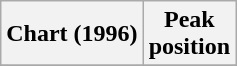<table class="wikitable sortable plainrowheaders" style="text-align:center">
<tr>
<th scope="col">Chart (1996)</th>
<th scope="col">Peak<br>position</th>
</tr>
<tr>
</tr>
</table>
